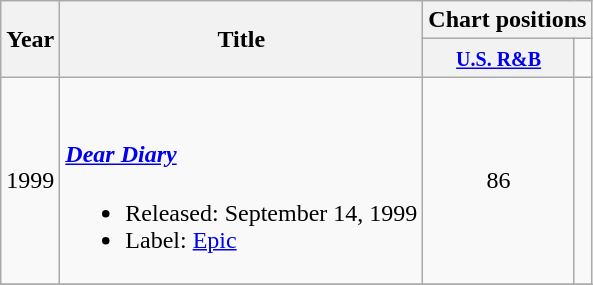<table class="wikitable">
<tr>
<th rowspan="2">Year</th>
<th rowspan="2">Title</th>
<th colspan="2">Chart positions</th>
</tr>
<tr>
<th><small><a href='#'>U.S. R&B</a></small></th>
<td></td>
</tr>
<tr>
<td>1999</td>
<td><br><h4><em><a href='#'>Dear Diary</a></em></h4><ul><li>Released: September 14, 1999</li><li>Label: <a href='#'>Epic</a></li></ul></td>
<td align="center">86</td>
<td></td>
</tr>
<tr>
</tr>
</table>
